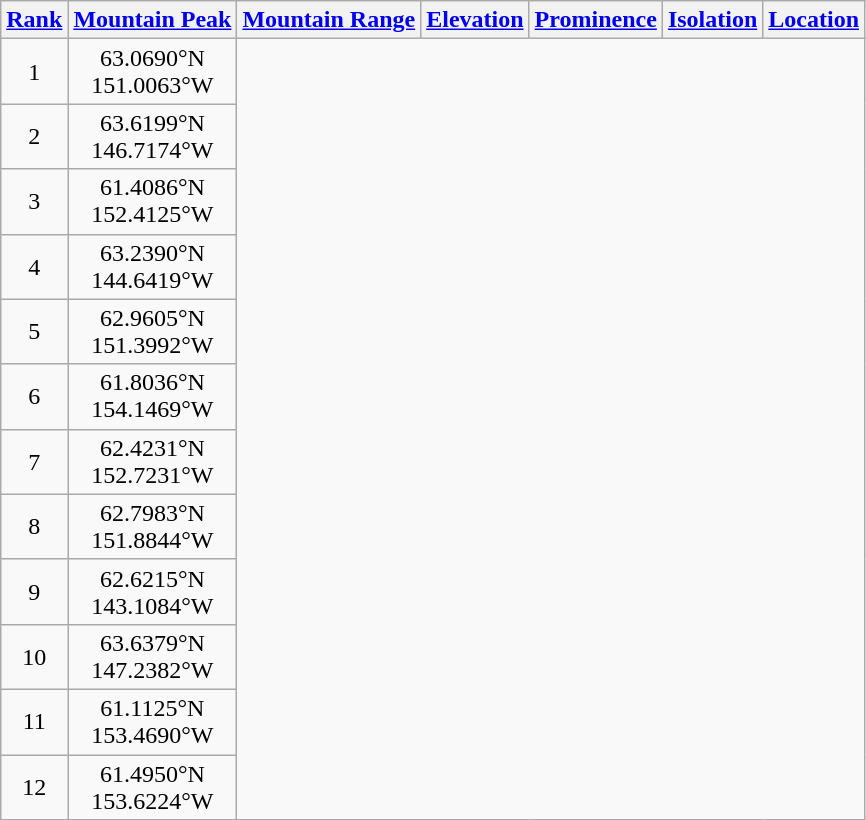<table class="wikitable sortable">
<tr>
<th><a href='#'>Rank</a></th>
<th><a href='#'>Mountain Peak</a></th>
<th><a href='#'>Mountain Range</a></th>
<th><a href='#'>Elevation</a></th>
<th><a href='#'>Prominence</a></th>
<th><a href='#'>Isolation</a></th>
<th><a href='#'>Location</a></th>
</tr>
<tr>
<td align=center>1<br>

</td>
<td align=center>63.0690°N<br>151.0063°W</td>
</tr>
<tr>
<td align=center>2<br>

</td>
<td align=center>63.6199°N<br>146.7174°W</td>
</tr>
<tr>
<td align=center>3<br>

</td>
<td align=center>61.4086°N<br>152.4125°W</td>
</tr>
<tr>
<td align=center>4<br>

</td>
<td align=center>63.2390°N<br>144.6419°W</td>
</tr>
<tr>
<td align=center>5<br>

</td>
<td align=center>62.9605°N<br>151.3992°W</td>
</tr>
<tr>
<td align=center>6<br>

</td>
<td align=center>61.8036°N<br>154.1469°W</td>
</tr>
<tr>
<td align=center>7<br>

</td>
<td align=center>62.4231°N<br>152.7231°W</td>
</tr>
<tr>
<td align=center>8<br>

</td>
<td align=center>62.7983°N<br>151.8844°W</td>
</tr>
<tr>
<td align=center>9<br>

</td>
<td align=center>62.6215°N<br>143.1084°W</td>
</tr>
<tr>
<td align=center>10<br>

</td>
<td align=center>63.6379°N<br>147.2382°W</td>
</tr>
<tr>
<td align=center>11<br>

</td>
<td align=center>61.1125°N<br>153.4690°W</td>
</tr>
<tr>
<td align=center>12<br>

</td>
<td align=center>61.4950°N<br>153.6224°W</td>
</tr>
</table>
